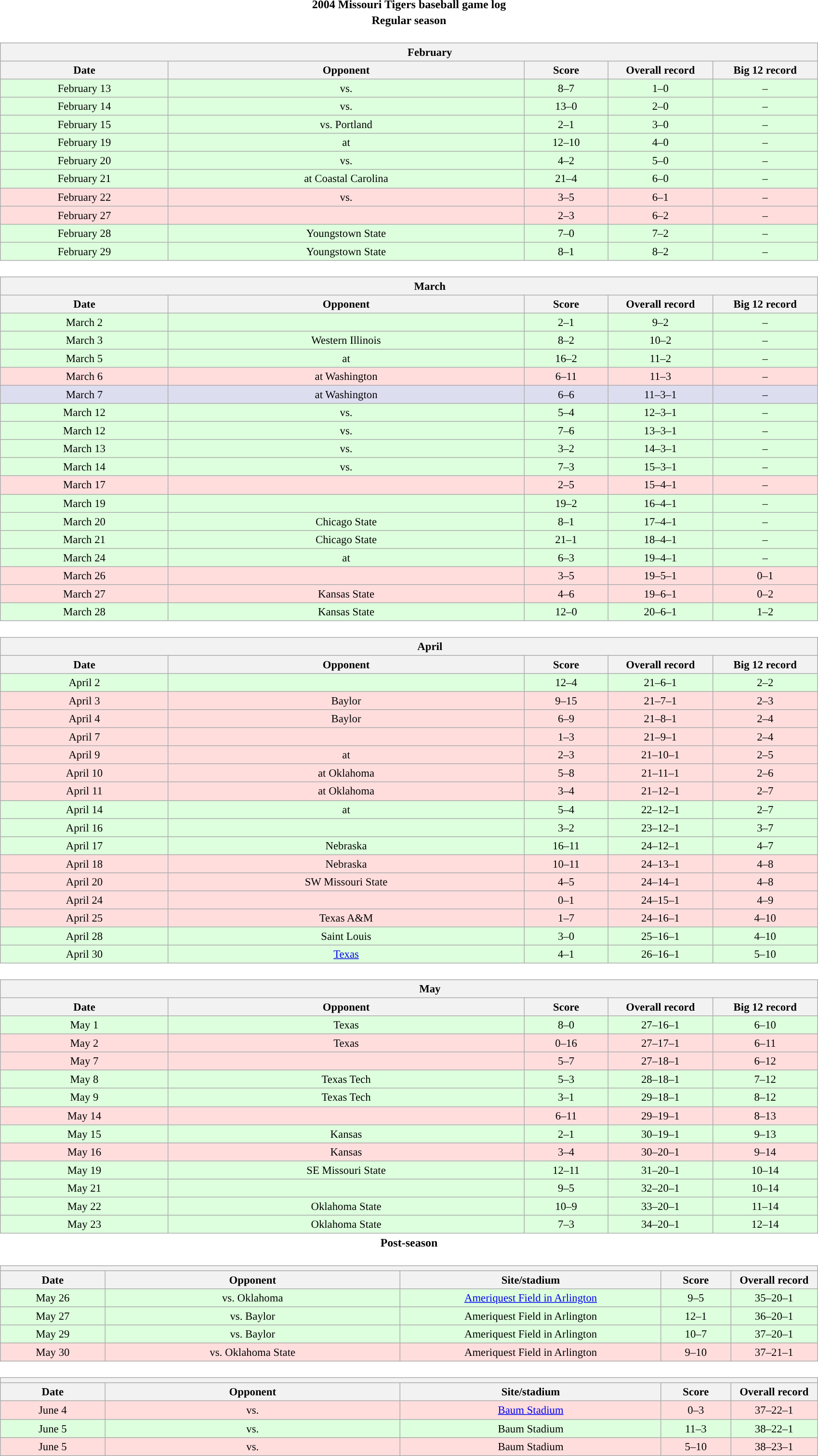<table class="toccolours" width=90% style="clear:both; margin:1.5em auto; text-align:center;">
<tr>
<th colspan=2>2004 Missouri Tigers baseball game log</th>
</tr>
<tr>
<th colspan=2>Regular season</th>
</tr>
<tr valign="top">
<td><br><table class="wikitable collapsible collapsed" style="margin:auto; width:100%; text-align:center; font-size:95%">
<tr>
<th colspan=12 style="padding-left:4em;">February</th>
</tr>
<tr>
<th width="8%">Date</th>
<th width="17%">Opponent</th>
<th width="4%">Score</th>
<th width="5%">Overall record</th>
<th width="5%">Big 12 record</th>
</tr>
<tr bgcolor="ddffdd">
<td>February 13</td>
<td>vs. </td>
<td>8–7</td>
<td>1–0</td>
<td>–</td>
</tr>
<tr bgcolor="ddffdd">
<td>February 14</td>
<td>vs. </td>
<td>13–0</td>
<td>2–0</td>
<td>–</td>
</tr>
<tr bgcolor="ddffdd">
<td>February 15</td>
<td>vs. Portland</td>
<td>2–1</td>
<td>3–0</td>
<td>–</td>
</tr>
<tr bgcolor="ddffdd">
<td>February 19</td>
<td>at </td>
<td>12–10</td>
<td>4–0</td>
<td>–</td>
</tr>
<tr bgcolor="ddffdd">
<td>February 20</td>
<td>vs. </td>
<td>4–2</td>
<td>5–0</td>
<td>–</td>
</tr>
<tr bgcolor="ddffdd">
<td>February 21</td>
<td>at Coastal Carolina</td>
<td>21–4</td>
<td>6–0</td>
<td>–</td>
</tr>
<tr bgcolor="ffdddd">
<td>February 22</td>
<td>vs. </td>
<td>3–5</td>
<td>6–1</td>
<td>–</td>
</tr>
<tr bgcolor="ffdddd">
<td>February 27</td>
<td></td>
<td>2–3</td>
<td>6–2</td>
<td>–</td>
</tr>
<tr bgcolor="ddffdd">
<td>February 28</td>
<td>Youngstown State</td>
<td>7–0</td>
<td>7–2</td>
<td>–</td>
</tr>
<tr bgcolor="ddffdd">
<td>February 29</td>
<td>Youngstown State</td>
<td>8–1</td>
<td>8–2</td>
<td>–</td>
</tr>
</table>
</td>
</tr>
<tr>
<td><br><table class="wikitable collapsible collapsed" style="margin:auto; width:100%; text-align:center; font-size:95%">
<tr>
<th colspan=12 style="padding-left:4em;">March</th>
</tr>
<tr>
<th width="8%">Date</th>
<th width="17%">Opponent</th>
<th width="4%">Score</th>
<th width="5%">Overall record</th>
<th width="5%">Big 12 record</th>
</tr>
<tr bgcolor="ddffdd">
<td>March 2</td>
<td></td>
<td>2–1</td>
<td>9–2</td>
<td>–</td>
</tr>
<tr bgcolor="ddffdd">
<td>March 3</td>
<td>Western Illinois</td>
<td>8–2</td>
<td>10–2</td>
<td>–</td>
</tr>
<tr bgcolor="ddffdd">
<td>March 5</td>
<td>at </td>
<td>16–2</td>
<td>11–2</td>
<td>–</td>
</tr>
<tr bgcolor="ffdddd">
<td>March 6</td>
<td>at Washington</td>
<td>6–11</td>
<td>11–3</td>
<td>–</td>
</tr>
<tr bgcolor="dddddff">
<td>March 7</td>
<td>at Washington</td>
<td>6–6</td>
<td>11–3–1</td>
<td>–</td>
</tr>
<tr bgcolor="ddffdd">
<td>March 12</td>
<td>vs. </td>
<td>5–4</td>
<td>12–3–1</td>
<td>–</td>
</tr>
<tr bgcolor="ddffdd">
<td>March 12</td>
<td>vs. </td>
<td>7–6</td>
<td>13–3–1</td>
<td>–</td>
</tr>
<tr bgcolor="ddffdd">
<td>March 13</td>
<td>vs. </td>
<td>3–2</td>
<td>14–3–1</td>
<td>–</td>
</tr>
<tr bgcolor="ddffdd">
<td>March 14</td>
<td>vs. </td>
<td>7–3</td>
<td>15–3–1</td>
<td>–</td>
</tr>
<tr bgcolor="ffdddd">
<td>March 17</td>
<td></td>
<td>2–5</td>
<td>15–4–1</td>
<td>–</td>
</tr>
<tr bgcolor="ddffdd">
<td>March 19</td>
<td></td>
<td>19–2</td>
<td>16–4–1</td>
<td>–</td>
</tr>
<tr bgcolor="ddffdd">
<td>March 20</td>
<td>Chicago State</td>
<td>8–1</td>
<td>17–4–1</td>
<td>–</td>
</tr>
<tr bgcolor="ddffdd">
<td>March 21</td>
<td>Chicago State</td>
<td>21–1</td>
<td>18–4–1</td>
<td>–</td>
</tr>
<tr bgcolor="ddffdd">
<td>March 24</td>
<td>at </td>
<td>6–3</td>
<td>19–4–1</td>
<td>–</td>
</tr>
<tr bgcolor="ffdddd">
<td>March 26</td>
<td></td>
<td>3–5</td>
<td>19–5–1</td>
<td>0–1</td>
</tr>
<tr bgcolor="ffdddd">
<td>March 27</td>
<td>Kansas State</td>
<td>4–6</td>
<td>19–6–1</td>
<td>0–2</td>
</tr>
<tr bgcolor="ddffdd">
<td>March 28</td>
<td>Kansas State</td>
<td>12–0</td>
<td>20–6–1</td>
<td>1–2</td>
</tr>
</table>
</td>
</tr>
<tr>
<td><br><table class="wikitable collapsible collapsed" style="margin:auto; width:100%; text-align:center; font-size:95%">
<tr>
<th colspan=12 style="padding-left:4em;">April</th>
</tr>
<tr>
<th width="8%">Date</th>
<th width="17%">Opponent</th>
<th width="4%">Score</th>
<th width="5%">Overall record</th>
<th width="5%">Big 12 record</th>
</tr>
<tr bgcolor="ddffdd">
<td>April 2</td>
<td></td>
<td>12–4</td>
<td>21–6–1</td>
<td>2–2</td>
</tr>
<tr bgcolor="ffdddd">
<td>April 3</td>
<td>Baylor</td>
<td>9–15</td>
<td>21–7–1</td>
<td>2–3</td>
</tr>
<tr bgcolor="ffdddd">
<td>April 4</td>
<td>Baylor</td>
<td>6–9</td>
<td>21–8–1</td>
<td>2–4</td>
</tr>
<tr bgcolor="ffdddd">
<td>April 7</td>
<td></td>
<td>1–3</td>
<td>21–9–1</td>
<td>2–4</td>
</tr>
<tr bgcolor="ffdddd">
<td>April 9</td>
<td>at </td>
<td>2–3</td>
<td>21–10–1</td>
<td>2–5</td>
</tr>
<tr bgcolor="ffdddd">
<td>April 10</td>
<td>at Oklahoma</td>
<td>5–8</td>
<td>21–11–1</td>
<td>2–6</td>
</tr>
<tr bgcolor="ffdddd">
<td>April 11</td>
<td>at Oklahoma</td>
<td>3–4</td>
<td>21–12–1</td>
<td>2–7</td>
</tr>
<tr bgcolor="ddffdd">
<td>April 14</td>
<td>at </td>
<td>5–4</td>
<td>22–12–1</td>
<td>2–7</td>
</tr>
<tr bgcolor="ddffdd">
<td>April 16</td>
<td></td>
<td>3–2</td>
<td>23–12–1</td>
<td>3–7</td>
</tr>
<tr bgcolor="ddffdd">
<td>April 17</td>
<td>Nebraska</td>
<td>16–11</td>
<td>24–12–1</td>
<td>4–7</td>
</tr>
<tr bgcolor="ffdddd">
<td>April 18</td>
<td>Nebraska</td>
<td>10–11</td>
<td>24–13–1</td>
<td>4–8</td>
</tr>
<tr bgcolor="ffdddd">
<td>April 20</td>
<td>SW Missouri State</td>
<td>4–5</td>
<td>24–14–1</td>
<td>4–8</td>
</tr>
<tr bgcolor="ffdddd">
<td>April 24</td>
<td></td>
<td>0–1</td>
<td>24–15–1</td>
<td>4–9</td>
</tr>
<tr bgcolor="ffdddd">
<td>April 25</td>
<td>Texas A&M</td>
<td>1–7</td>
<td>24–16–1</td>
<td>4–10</td>
</tr>
<tr bgcolor="ddffdd">
<td>April 28</td>
<td>Saint Louis</td>
<td>3–0</td>
<td>25–16–1</td>
<td>4–10</td>
</tr>
<tr bgcolor="ddffdd">
<td>April 30</td>
<td><a href='#'>Texas</a></td>
<td>4–1</td>
<td>26–16–1</td>
<td>5–10</td>
</tr>
</table>
</td>
</tr>
<tr>
<td><br><table class="wikitable collapsible collapsed" style="margin:auto; width:100%; text-align:center; font-size:95%">
<tr>
<th colspan=12 style="padding-left:4em;">May</th>
</tr>
<tr>
<th width="8%">Date</th>
<th width="17%">Opponent</th>
<th width="4%">Score</th>
<th width="5%">Overall record</th>
<th width="5%">Big 12 record</th>
</tr>
<tr bgcolor="ddffdd">
<td>May 1</td>
<td>Texas</td>
<td>8–0</td>
<td>27–16–1</td>
<td>6–10</td>
</tr>
<tr bgcolor="ffdddd">
<td>May 2</td>
<td>Texas</td>
<td>0–16</td>
<td>27–17–1</td>
<td>6–11</td>
</tr>
<tr bgcolor="ffdddd">
<td>May 7</td>
<td></td>
<td>5–7</td>
<td>27–18–1</td>
<td>6–12</td>
</tr>
<tr bgcolor="ddffdd">
<td>May 8</td>
<td>Texas Tech</td>
<td>5–3</td>
<td>28–18–1</td>
<td>7–12</td>
</tr>
<tr bgcolor="ddffdd">
<td>May 9</td>
<td>Texas Tech</td>
<td>3–1</td>
<td>29–18–1</td>
<td>8–12</td>
</tr>
<tr bgcolor="ffdddd">
<td>May 14</td>
<td></td>
<td>6–11</td>
<td>29–19–1</td>
<td>8–13</td>
</tr>
<tr bgcolor="ddffdd">
<td>May 15</td>
<td>Kansas</td>
<td>2–1</td>
<td>30–19–1</td>
<td>9–13</td>
</tr>
<tr bgcolor="ffdddd">
<td>May 16</td>
<td>Kansas</td>
<td>3–4</td>
<td>30–20–1</td>
<td>9–14</td>
</tr>
<tr bgcolor="ddffdd">
<td>May 19</td>
<td>SE Missouri State</td>
<td>12–11</td>
<td>31–20–1</td>
<td>10–14</td>
</tr>
<tr bgcolor="ddffdd">
<td>May 21</td>
<td></td>
<td>9–5</td>
<td>32–20–1</td>
<td>10–14</td>
</tr>
<tr bgcolor="ddffdd">
<td>May 22</td>
<td>Oklahoma State</td>
<td>10–9</td>
<td>33–20–1</td>
<td>11–14</td>
</tr>
<tr bgcolor="ddffdd">
<td>May 23</td>
<td>Oklahoma State</td>
<td>7–3</td>
<td>34–20–1</td>
<td>12–14</td>
</tr>
</table>
</td>
</tr>
<tr>
<th colspan=2>Post-season</th>
</tr>
<tr>
<td><br><table class="wikitable collapsible" style="margin:auto; width:100%; text-align:center; font-size:95%">
<tr>
<th colspan=12 style="padding-left:4em;"></th>
</tr>
<tr>
<th width="6%">Date</th>
<th width="17%">Opponent</th>
<th width="15%">Site/stadium</th>
<th width="4%">Score</th>
<th width="5%">Overall record</th>
</tr>
<tr bgcolor="ddffdd">
<td>May 26</td>
<td>vs. Oklahoma</td>
<td><a href='#'>Ameriquest Field in Arlington</a></td>
<td>9–5</td>
<td>35–20–1</td>
</tr>
<tr bgcolor="ddffdd">
<td>May 27</td>
<td>vs. Baylor</td>
<td>Ameriquest Field in Arlington</td>
<td>12–1</td>
<td>36–20–1</td>
</tr>
<tr bgcolor="ddffdd">
<td>May 29</td>
<td>vs. Baylor</td>
<td>Ameriquest Field in Arlington</td>
<td>10–7</td>
<td>37–20–1</td>
</tr>
<tr bgcolor="ffdddd">
<td>May 30</td>
<td>vs. Oklahoma State</td>
<td>Ameriquest Field in Arlington</td>
<td>9–10</td>
<td>37–21–1</td>
</tr>
</table>
</td>
</tr>
<tr>
<td><br><table class="wikitable collapsible" style="margin:auto; width:100%; text-align:center; font-size:95%">
<tr>
<th colspan=12 style="padding-left:4em;"></th>
</tr>
<tr>
<th width="6%">Date</th>
<th width="17%">Opponent</th>
<th width="15%">Site/stadium</th>
<th width="4%">Score</th>
<th width="5%">Overall record</th>
</tr>
<tr bgcolor="ffdddd">
<td>June 4</td>
<td>vs. </td>
<td><a href='#'>Baum Stadium</a></td>
<td>0–3</td>
<td>37–22–1</td>
</tr>
<tr bgcolor="ddffdd">
<td>June 5</td>
<td>vs. </td>
<td>Baum Stadium</td>
<td>11–3</td>
<td>38–22–1</td>
</tr>
<tr bgcolor="ffdddd">
<td>June 5</td>
<td>vs. </td>
<td>Baum Stadium</td>
<td>5–10</td>
<td>38–23–1</td>
</tr>
</table>
</td>
</tr>
</table>
